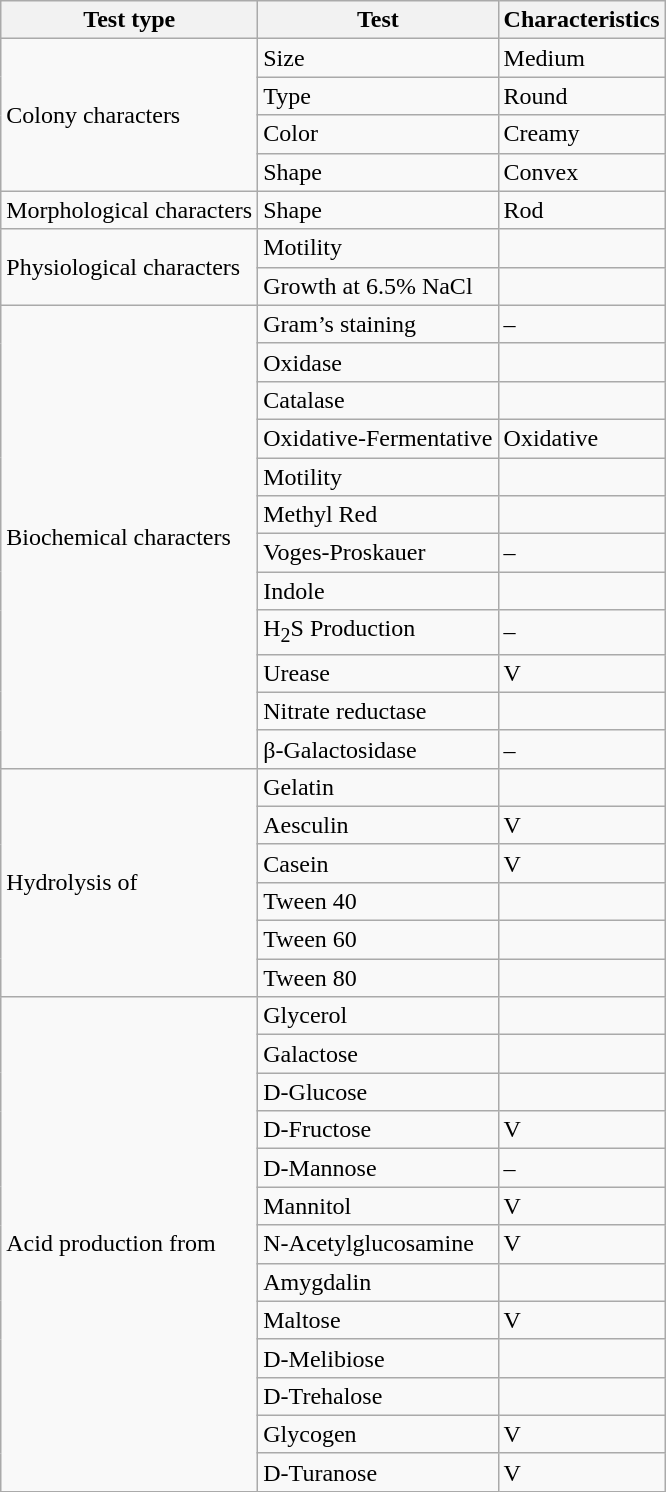<table class="wikitable">
<tr>
<th>Test type</th>
<th>Test</th>
<th>Characteristics</th>
</tr>
<tr>
<td rowspan="4">Colony  characters</td>
<td>Size</td>
<td>Medium</td>
</tr>
<tr>
<td>Type</td>
<td>Round</td>
</tr>
<tr>
<td>Color</td>
<td>Creamy</td>
</tr>
<tr>
<td>Shape</td>
<td>Convex</td>
</tr>
<tr>
<td>Morphological  characters</td>
<td>Shape</td>
<td>Rod</td>
</tr>
<tr>
<td rowspan="2">Physiological  characters</td>
<td>Motility</td>
<td></td>
</tr>
<tr>
<td>Growth  at 6.5% NaCl</td>
<td></td>
</tr>
<tr>
<td rowspan="12">Biochemical  characters</td>
<td>Gram’s staining</td>
<td>–</td>
</tr>
<tr>
<td>Oxidase</td>
<td></td>
</tr>
<tr>
<td>Catalase</td>
<td></td>
</tr>
<tr>
<td>Oxidative-Fermentative</td>
<td>Oxidative</td>
</tr>
<tr>
<td>Motility</td>
<td></td>
</tr>
<tr>
<td>Methyl Red</td>
<td></td>
</tr>
<tr>
<td>Voges-Proskauer</td>
<td>–</td>
</tr>
<tr>
<td>Indole</td>
<td></td>
</tr>
<tr>
<td>H<sub>2</sub>S Production</td>
<td>–</td>
</tr>
<tr>
<td>Urease</td>
<td>V</td>
</tr>
<tr>
<td>Nitrate reductase</td>
<td></td>
</tr>
<tr>
<td>β-Galactosidase</td>
<td>–</td>
</tr>
<tr>
<td rowspan="6">Hydrolysis  of</td>
<td>Gelatin</td>
<td></td>
</tr>
<tr>
<td>Aesculin</td>
<td>V</td>
</tr>
<tr>
<td>Casein</td>
<td>V</td>
</tr>
<tr>
<td>Tween 40</td>
<td></td>
</tr>
<tr>
<td>Tween 60</td>
<td></td>
</tr>
<tr>
<td>Tween 80</td>
<td></td>
</tr>
<tr>
<td rowspan="13">Acid  production from</td>
<td>Glycerol</td>
<td></td>
</tr>
<tr>
<td>Galactose</td>
<td></td>
</tr>
<tr>
<td>D-Glucose</td>
<td></td>
</tr>
<tr>
<td>D-Fructose</td>
<td>V</td>
</tr>
<tr>
<td>D-Mannose</td>
<td>–</td>
</tr>
<tr>
<td>Mannitol</td>
<td>V</td>
</tr>
<tr>
<td>N-Acetylglucosamine</td>
<td>V</td>
</tr>
<tr>
<td>Amygdalin</td>
<td></td>
</tr>
<tr>
<td>Maltose</td>
<td>V</td>
</tr>
<tr>
<td>D-Melibiose</td>
<td></td>
</tr>
<tr>
<td>D-Trehalose</td>
<td></td>
</tr>
<tr>
<td>Glycogen</td>
<td>V</td>
</tr>
<tr>
<td>D-Turanose</td>
<td>V</td>
</tr>
</table>
